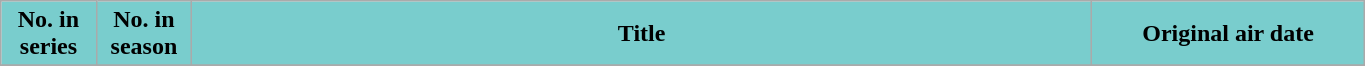<table class="wikitable plainrowheaders" style="width:72%;">
<tr>
<th scope="col" style="background-color: #79CDCD; color: #000000;" width=7%>No. in<br>series</th>
<th scope="col" style="background-color: #79CDCD; color: #000000;" width=7%>No. in<br>season</th>
<th scope="col" style="background-color: #79CDCD; color: #000000;">Title</th>
<th scope="col" style="background-color: #79CDCD; color: #000000;" width=20%>Original air date</th>
</tr>
<tr>
</tr>
</table>
